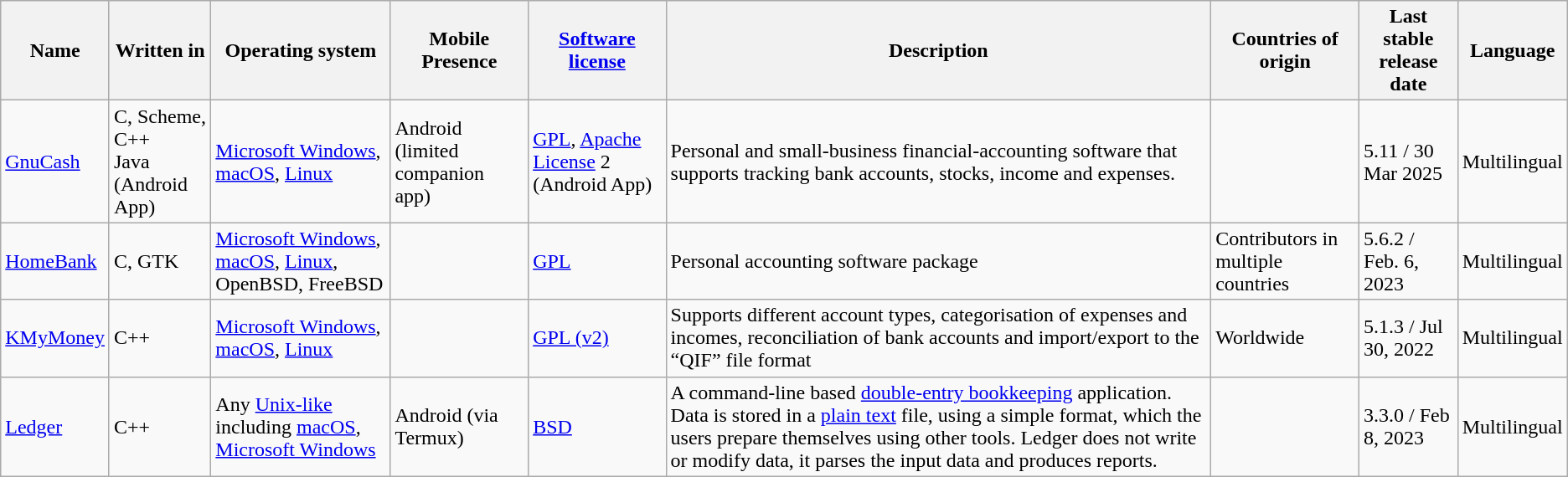<table class="wikitable sortable">
<tr>
<th>Name</th>
<th>Written in</th>
<th>Operating system</th>
<th>Mobile Presence</th>
<th><a href='#'>Software license</a></th>
<th>Description</th>
<th>Countries of origin</th>
<th>Last stable release date</th>
<th>Language</th>
</tr>
<tr>
<td><a href='#'>GnuCash</a></td>
<td>C, Scheme, C++<br>Java (Android App)</td>
<td><a href='#'>Microsoft Windows</a>, <a href='#'>macOS</a>, <a href='#'>Linux</a></td>
<td>Android (limited companion app)</td>
<td><a href='#'>GPL</a>, <a href='#'>Apache License</a> 2 (Android App)</td>
<td>Personal and small-business financial-accounting software that supports tracking bank accounts, stocks, income and expenses.</td>
<td></td>
<td>5.11 / 30 Mar 2025</td>
<td>Multilingual</td>
</tr>
<tr>
<td><a href='#'>HomeBank</a></td>
<td>C, GTK</td>
<td><a href='#'>Microsoft Windows</a>, <a href='#'>macOS</a>, <a href='#'>Linux</a>, OpenBSD, FreeBSD</td>
<td></td>
<td><a href='#'>GPL</a></td>
<td>Personal accounting software package</td>
<td>Contributors in multiple countries</td>
<td>5.6.2 / Feb. 6, 2023</td>
<td>Multilingual</td>
</tr>
<tr>
<td><a href='#'>KMyMoney</a></td>
<td>C++</td>
<td><a href='#'>Microsoft Windows</a>, <a href='#'>macOS</a>, <a href='#'>Linux</a></td>
<td></td>
<td><a href='#'>GPL (v2)</a></td>
<td>Supports different account types, categorisation of expenses and incomes, reconciliation of bank accounts and import/export to the “QIF” file format</td>
<td>Worldwide</td>
<td>5.1.3 / Jul 30, 2022</td>
<td>Multilingual</td>
</tr>
<tr>
<td><a href='#'>Ledger</a></td>
<td>C++</td>
<td>Any <a href='#'>Unix-like</a> including <a href='#'>macOS</a>, <a href='#'>Microsoft Windows</a></td>
<td>Android (via Termux)</td>
<td><a href='#'>BSD</a></td>
<td>A command-line based <a href='#'>double-entry bookkeeping</a> application. Data is stored in a <a href='#'>plain text</a> file, using a simple format, which the users prepare themselves using other tools. Ledger does not write or modify data, it parses the input data and produces reports.</td>
<td></td>
<td>3.3.0 / Feb 8, 2023</td>
<td>Multilingual</td>
</tr>
</table>
